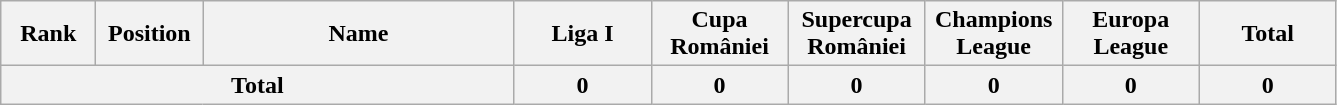<table class="wikitable" style="text-align:center;">
<tr>
<th style="width:56px;">Rank</th>
<th style="width:64px;">Position</th>
<th style="width:200px;">Name</th>
<th style="width:84px;">Liga I</th>
<th style="width:84px;">Cupa României</th>
<th style="width:84px;">Supercupa României</th>
<th style="width:84px;">Champions League</th>
<th style="width:84px;">Europa League</th>
<th style="width:84px;">Total</th>
</tr>
<tr>
<th colspan="3">Total</th>
<th>0</th>
<th>0</th>
<th>0</th>
<th>0</th>
<th>0</th>
<th>0</th>
</tr>
</table>
